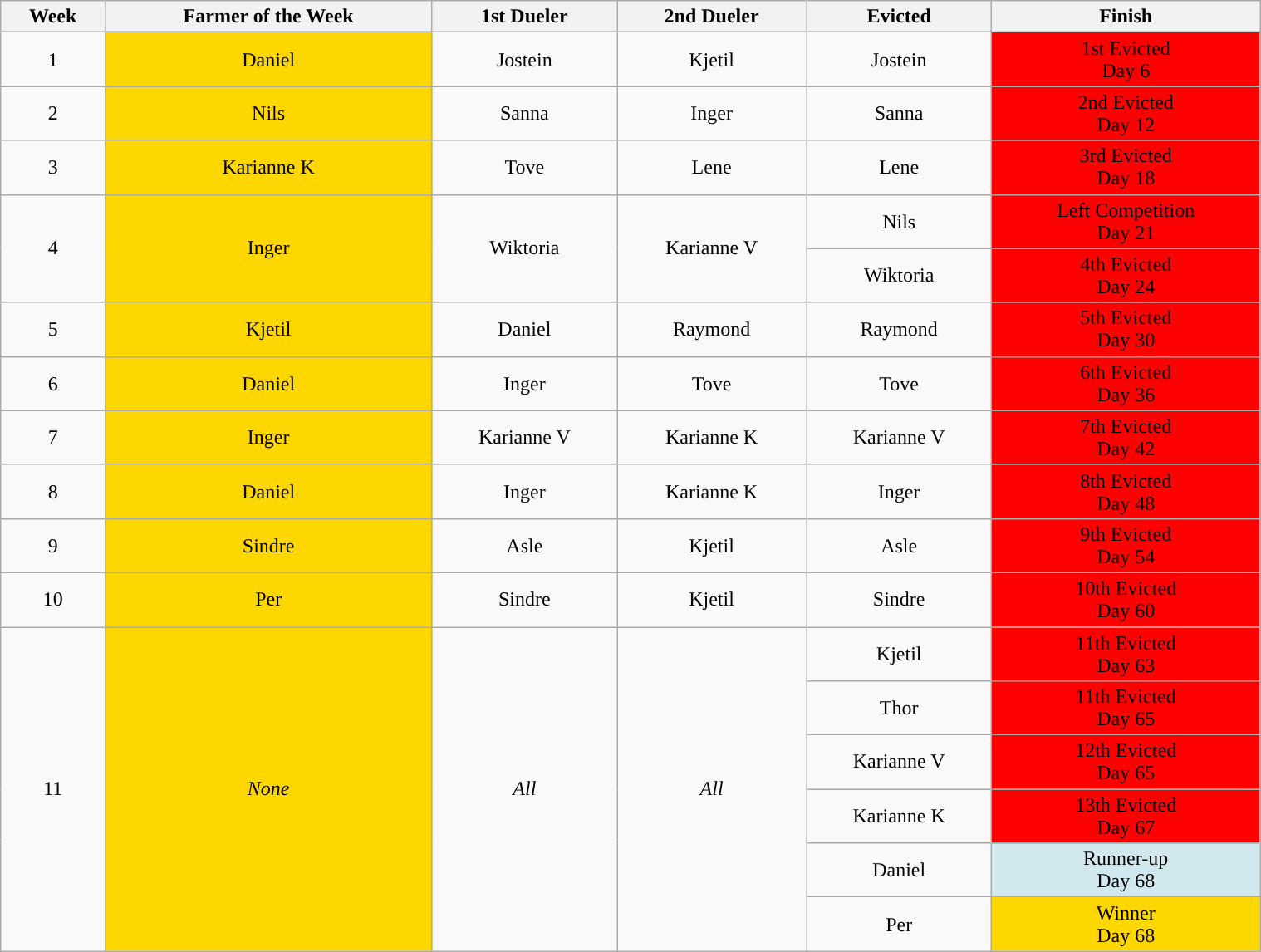<table class="wikitable" style="font-size:100%; text-align:center; width: 80%; margin-left: auto; margin-right: auto;">
<tr>
<th>Week</th>
<th>Farmer of the Week</th>
<th>1st Dueler</th>
<th>2nd Dueler</th>
<th>Evicted</th>
<th>Finish</th>
</tr>
<tr>
<td>1</td>
<td style="background:gold;">Daniel</td>
<td>Jostein</td>
<td>Kjetil</td>
<td>Jostein</td>
<td style="background:#ff0000">1st Evicted<br>Day 6</td>
</tr>
<tr>
<td>2</td>
<td style="background:gold;">Nils</td>
<td>Sanna</td>
<td>Inger</td>
<td>Sanna</td>
<td style="background:#ff0000">2nd Evicted<br>Day 12</td>
</tr>
<tr>
<td>3</td>
<td style="background:gold;">Karianne K</td>
<td>Tove</td>
<td>Lene</td>
<td>Lene</td>
<td style="background:#ff0000">3rd Evicted<br>Day 18</td>
</tr>
<tr>
<td rowspan="2">4</td>
<td rowspan="2" style="background:gold;">Inger</td>
<td rowspan="2">Wiktoria</td>
<td rowspan="2">Karianne V</td>
<td rowspan="1">Nils</td>
<td rowspan="1" style="background:#ff0000">Left Competition<br>Day 21</td>
</tr>
<tr>
<td rowspan="1">Wiktoria</td>
<td rowspan="1"  style="background:#ff0000">4th Evicted<br>Day 24</td>
</tr>
<tr>
<td>5</td>
<td style="background:gold;">Kjetil</td>
<td>Daniel</td>
<td>Raymond</td>
<td>Raymond</td>
<td style="background:#ff0000">5th Evicted<br>Day 30</td>
</tr>
<tr>
<td>6</td>
<td style="background:gold;">Daniel</td>
<td>Inger</td>
<td>Tove</td>
<td>Tove</td>
<td style="background:#ff0000">6th Evicted<br>Day 36</td>
</tr>
<tr>
<td>7</td>
<td style="background:gold;">Inger</td>
<td>Karianne V</td>
<td>Karianne K</td>
<td>Karianne V</td>
<td style="background:#ff0000">7th Evicted<br>Day 42</td>
</tr>
<tr>
<td>8</td>
<td style="background:gold;">Daniel</td>
<td>Inger</td>
<td>Karianne K</td>
<td>Inger</td>
<td style="background:#ff0000">8th Evicted<br>Day 48</td>
</tr>
<tr>
<td>9</td>
<td style="background:gold;">Sindre</td>
<td>Asle</td>
<td>Kjetil</td>
<td>Asle</td>
<td style="background:#ff0000">9th Evicted<br>Day 54</td>
</tr>
<tr>
<td>10</td>
<td style="background:gold;">Per</td>
<td>Sindre</td>
<td>Kjetil</td>
<td>Sindre</td>
<td style="background:#ff0000">10th Evicted<br>Day 60</td>
</tr>
<tr>
<td rowspan="6">11</td>
<td rowspan="6" style="background:gold;"><em>None</em></td>
<td rowspan="6"><em>All</em></td>
<td rowspan="6"><em>All</em></td>
<td>Kjetil</td>
<td style="background:#ff0000">11th Evicted<br>Day 63</td>
</tr>
<tr>
<td>Thor</td>
<td style="background:#ff0000">11th Evicted<br>Day 65</td>
</tr>
<tr>
<td>Karianne V</td>
<td style="background:#ff0000">12th Evicted<br>Day 65</td>
</tr>
<tr>
<td>Karianne K</td>
<td style="background:#ff0000">13th Evicted<br>Day 67</td>
</tr>
<tr>
<td>Daniel</td>
<td style="background:#D1E8EF;">Runner-up<br>Day 68</td>
</tr>
<tr>
<td>Per</td>
<td style="background:gold;">Winner<br>Day 68</td>
</tr>
</table>
